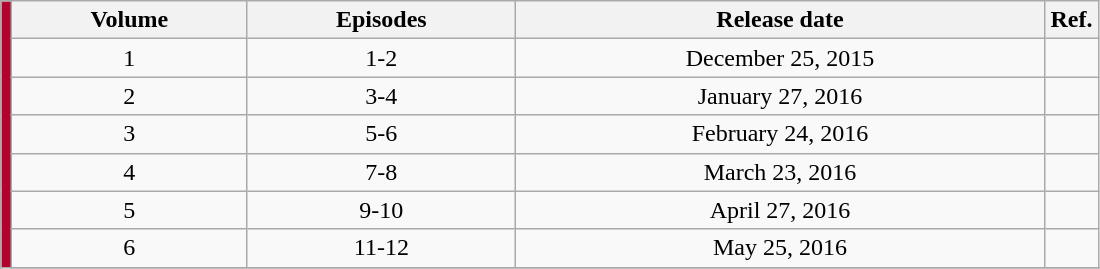<table class="wikitable" style="text-align: center; width: 58%;">
<tr>
<td rowspan="242"  style="width:1%; background:#B3022E;"></td>
<th>Volume</th>
<th>Episodes</th>
<th>Release date</th>
<th style="width:5%;">Ref.</th>
</tr>
<tr>
<td>1</td>
<td>1-2</td>
<td>December 25, 2015</td>
<td></td>
</tr>
<tr>
<td>2</td>
<td>3-4</td>
<td>January 27, 2016</td>
<td></td>
</tr>
<tr>
<td>3</td>
<td>5-6</td>
<td>February 24, 2016</td>
<td></td>
</tr>
<tr>
<td>4</td>
<td>7-8</td>
<td>March 23, 2016</td>
<td></td>
</tr>
<tr>
<td>5</td>
<td>9-10</td>
<td>April 27, 2016</td>
<td></td>
</tr>
<tr>
<td>6</td>
<td>11-12</td>
<td>May 25, 2016</td>
<td></td>
</tr>
<tr>
</tr>
</table>
